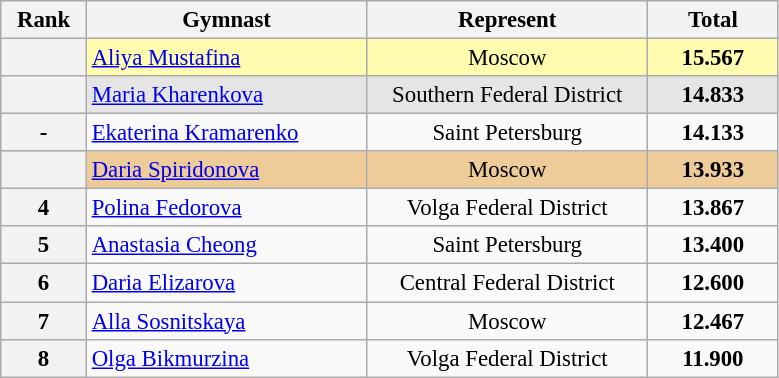<table class="wikitable sortable" style="text-align:center; font-size:95%">
<tr>
<th scope="col" style="width:50px;">Rank</th>
<th scope="col" style="width:180px;">Gymnast</th>
<th scope="col" style="width:180px;">Represent</th>
<th scope="col" style="width:80px;">Total</th>
</tr>
<tr style="background:#fffcaf;">
<th scope=row style="text-align:center"></th>
<td style="text-align:left;"><a href='#'>Aliya Mustafina</a></td>
<td>Moscow</td>
<td><strong>15.567</strong></td>
</tr>
<tr style="background:#e5e5e5;">
<th scope=row style="text-align:center"></th>
<td style="text-align:left;"><a href='#'>Maria Kharenkova</a></td>
<td>Southern Federal District</td>
<td><strong>14.833</strong></td>
</tr>
<tr>
<th scope=row style="text-align:center">-</th>
<td style="text-align:left;"><a href='#'>Ekaterina Kramarenko</a></td>
<td>Saint Petersburg</td>
<td><strong>14.133</strong></td>
</tr>
<tr style="background:#ec9;">
<th scope=row style="text-align:center"></th>
<td style="text-align:left;"><a href='#'>Daria Spiridonova</a></td>
<td>Moscow</td>
<td><strong>13.933</strong></td>
</tr>
<tr>
<th scope=row style="text-align:center">4</th>
<td style="text-align:left;"><a href='#'>Polina Fedorova</a></td>
<td>Volga Federal District</td>
<td><strong>13.867</strong></td>
</tr>
<tr>
<th scope=row style="text-align:center">5</th>
<td style="text-align:left;"><a href='#'>Anastasia Cheong</a></td>
<td>Saint Petersburg</td>
<td><strong>13.400</strong></td>
</tr>
<tr>
<th scope=row style="text-align:center">6</th>
<td style="text-align:left;"><a href='#'>Daria Elizarova</a></td>
<td>Central Federal District</td>
<td><strong>12.600</strong></td>
</tr>
<tr>
<th scope=row style="text-align:center">7</th>
<td style="text-align:left;"><a href='#'>Alla Sosnitskaya</a></td>
<td>Moscow</td>
<td><strong>12.467</strong></td>
</tr>
<tr>
<th scope=row style="text-align:center">8</th>
<td style="text-align:left;"><a href='#'>Olga Bikmurzina</a></td>
<td>Volga Federal District</td>
<td><strong>11.900</strong></td>
</tr>
</table>
